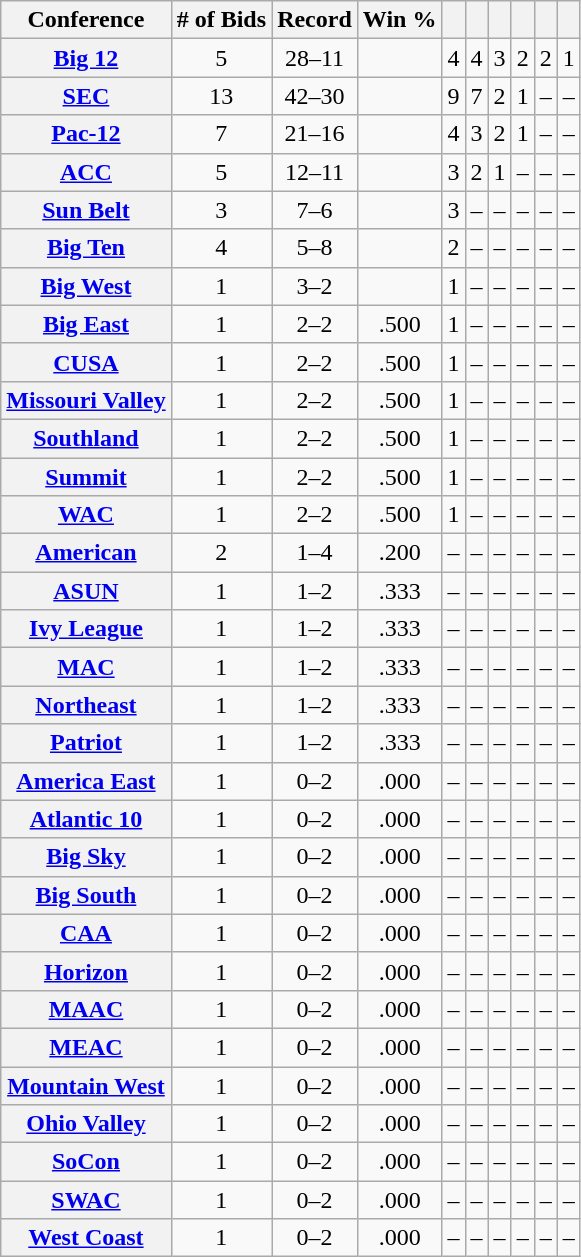<table class="wikitable sortable plainrowheaders" style="text-align:center">
<tr>
<th scope="col">Conference</th>
<th scope="col"># of Bids</th>
<th scope="col">Record</th>
<th scope="col">Win %</th>
<th scope="col"></th>
<th scope="col"></th>
<th scope="col"></th>
<th scope="col"></th>
<th scope="col"></th>
<th scope="col"></th>
</tr>
<tr>
<th scope="row"><a href='#'>Big 12</a></th>
<td>5</td>
<td>28–11</td>
<td></td>
<td>4</td>
<td>4</td>
<td>3</td>
<td>2</td>
<td>2</td>
<td>1</td>
</tr>
<tr>
<th scope="row"><a href='#'>SEC</a></th>
<td>13</td>
<td>42–30</td>
<td></td>
<td>9</td>
<td>7</td>
<td>2</td>
<td>1</td>
<td>–</td>
<td>–</td>
</tr>
<tr>
<th scope="row"><a href='#'>Pac-12</a></th>
<td>7</td>
<td>21–16</td>
<td></td>
<td>4</td>
<td>3</td>
<td>2</td>
<td>1</td>
<td>–</td>
<td>–</td>
</tr>
<tr>
<th scope="row"><a href='#'>ACC</a></th>
<td>5</td>
<td>12–11</td>
<td></td>
<td>3</td>
<td>2</td>
<td>1</td>
<td>–</td>
<td>–</td>
<td>–</td>
</tr>
<tr>
<th scope="row"><a href='#'>Sun Belt</a></th>
<td>3</td>
<td>7–6</td>
<td></td>
<td>3</td>
<td>–</td>
<td>–</td>
<td>–</td>
<td>–</td>
<td>–</td>
</tr>
<tr>
<th scope="row"><a href='#'>Big Ten</a></th>
<td>4</td>
<td>5–8</td>
<td></td>
<td>2</td>
<td>–</td>
<td>–</td>
<td>–</td>
<td>–</td>
<td>–</td>
</tr>
<tr>
<th scope="row"><a href='#'>Big West</a></th>
<td>1</td>
<td>3–2</td>
<td></td>
<td>1</td>
<td>–</td>
<td>–</td>
<td>–</td>
<td>–</td>
<td>–</td>
</tr>
<tr>
<th scope="row"><a href='#'>Big East</a></th>
<td>1</td>
<td>2–2</td>
<td>.500</td>
<td>1</td>
<td>–</td>
<td>–</td>
<td>–</td>
<td>–</td>
<td>–</td>
</tr>
<tr>
<th scope="row"><a href='#'>CUSA</a></th>
<td>1</td>
<td>2–2</td>
<td>.500</td>
<td>1</td>
<td>–</td>
<td>–</td>
<td>–</td>
<td>–</td>
<td>–</td>
</tr>
<tr>
<th scope="row"><a href='#'>Missouri Valley</a></th>
<td>1</td>
<td>2–2</td>
<td>.500</td>
<td>1</td>
<td>–</td>
<td>–</td>
<td>–</td>
<td>–</td>
<td>–</td>
</tr>
<tr>
<th scope="row"><a href='#'>Southland</a></th>
<td>1</td>
<td>2–2</td>
<td>.500</td>
<td>1</td>
<td>–</td>
<td>–</td>
<td>–</td>
<td>–</td>
<td>–</td>
</tr>
<tr>
<th scope="row"><a href='#'>Summit</a></th>
<td>1</td>
<td>2–2</td>
<td>.500</td>
<td>1</td>
<td>–</td>
<td>–</td>
<td>–</td>
<td>–</td>
<td>–</td>
</tr>
<tr>
<th scope="row"><a href='#'>WAC</a></th>
<td>1</td>
<td>2–2</td>
<td>.500</td>
<td>1</td>
<td>–</td>
<td>–</td>
<td>–</td>
<td>–</td>
<td>–</td>
</tr>
<tr>
<th scope="row"><a href='#'>American</a></th>
<td>2</td>
<td>1–4</td>
<td>.200</td>
<td>–</td>
<td>–</td>
<td>–</td>
<td>–</td>
<td>–</td>
<td>–</td>
</tr>
<tr>
<th scope="row"><a href='#'>ASUN</a></th>
<td>1</td>
<td>1–2</td>
<td>.333</td>
<td>–</td>
<td>–</td>
<td>–</td>
<td>–</td>
<td>–</td>
<td>–</td>
</tr>
<tr>
<th scope="row"><a href='#'>Ivy League</a></th>
<td>1</td>
<td>1–2</td>
<td>.333</td>
<td>–</td>
<td>–</td>
<td>–</td>
<td>–</td>
<td>–</td>
<td>–</td>
</tr>
<tr>
<th scope="row"><a href='#'>MAC</a></th>
<td>1</td>
<td>1–2</td>
<td>.333</td>
<td>–</td>
<td>–</td>
<td>–</td>
<td>–</td>
<td>–</td>
<td>–</td>
</tr>
<tr>
<th scope="row"><a href='#'>Northeast</a></th>
<td>1</td>
<td>1–2</td>
<td>.333</td>
<td>–</td>
<td>–</td>
<td>–</td>
<td>–</td>
<td>–</td>
<td>–</td>
</tr>
<tr>
<th scope="row"><a href='#'>Patriot</a></th>
<td>1</td>
<td>1–2</td>
<td>.333</td>
<td>–</td>
<td>–</td>
<td>–</td>
<td>–</td>
<td>–</td>
<td>–</td>
</tr>
<tr>
<th scope="row"><a href='#'>America East</a></th>
<td>1</td>
<td>0–2</td>
<td>.000</td>
<td>–</td>
<td>–</td>
<td>–</td>
<td>–</td>
<td>–</td>
<td>–</td>
</tr>
<tr>
<th scope="row"><a href='#'>Atlantic 10</a></th>
<td>1</td>
<td>0–2</td>
<td>.000</td>
<td>–</td>
<td>–</td>
<td>–</td>
<td>–</td>
<td>–</td>
<td>–</td>
</tr>
<tr>
<th scope="row"><a href='#'>Big Sky</a></th>
<td>1</td>
<td>0–2</td>
<td>.000</td>
<td>–</td>
<td>–</td>
<td>–</td>
<td>–</td>
<td>–</td>
<td>–</td>
</tr>
<tr>
<th scope="row"><a href='#'>Big South</a></th>
<td>1</td>
<td>0–2</td>
<td>.000</td>
<td>–</td>
<td>–</td>
<td>–</td>
<td>–</td>
<td>–</td>
<td>–</td>
</tr>
<tr>
<th scope="row"><a href='#'>CAA</a></th>
<td>1</td>
<td>0–2</td>
<td>.000</td>
<td>–</td>
<td>–</td>
<td>–</td>
<td>–</td>
<td>–</td>
<td>–</td>
</tr>
<tr>
<th scope="row"><a href='#'>Horizon</a></th>
<td>1</td>
<td>0–2</td>
<td>.000</td>
<td>–</td>
<td>–</td>
<td>–</td>
<td>–</td>
<td>–</td>
<td>–</td>
</tr>
<tr>
<th scope="row"><a href='#'>MAAC</a></th>
<td>1</td>
<td>0–2</td>
<td>.000</td>
<td>–</td>
<td>–</td>
<td>–</td>
<td>–</td>
<td>–</td>
<td>–</td>
</tr>
<tr>
<th scope="row"><a href='#'>MEAC</a></th>
<td>1</td>
<td>0–2</td>
<td>.000</td>
<td>–</td>
<td>–</td>
<td>–</td>
<td>–</td>
<td>–</td>
<td>–</td>
</tr>
<tr>
<th scope="row"><a href='#'>Mountain West</a></th>
<td>1</td>
<td>0–2</td>
<td>.000</td>
<td>–</td>
<td>–</td>
<td>–</td>
<td>–</td>
<td>–</td>
<td>–</td>
</tr>
<tr>
<th scope="row"><a href='#'>Ohio Valley</a></th>
<td>1</td>
<td>0–2</td>
<td>.000</td>
<td>–</td>
<td>–</td>
<td>–</td>
<td>–</td>
<td>–</td>
<td>–</td>
</tr>
<tr>
<th scope="row"><a href='#'>SoCon</a></th>
<td>1</td>
<td>0–2</td>
<td>.000</td>
<td>–</td>
<td>–</td>
<td>–</td>
<td>–</td>
<td>–</td>
<td>–</td>
</tr>
<tr>
<th scope="row"><a href='#'>SWAC</a></th>
<td>1</td>
<td>0–2</td>
<td>.000</td>
<td>–</td>
<td>–</td>
<td>–</td>
<td>–</td>
<td>–</td>
<td>–</td>
</tr>
<tr>
<th scope="row"><a href='#'>West Coast</a></th>
<td>1</td>
<td>0–2</td>
<td>.000</td>
<td>–</td>
<td>–</td>
<td>–</td>
<td>–</td>
<td>–</td>
<td>–</td>
</tr>
</table>
